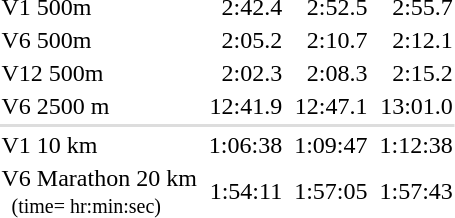<table>
<tr>
<td>V1 500m</td>
<td></td>
<td align=right>2:42.4</td>
<td></td>
<td align=right>2:52.5</td>
<td></td>
<td align=right>2:55.7</td>
</tr>
<tr>
<td>V6 500m</td>
<td></td>
<td align=right>2:05.2</td>
<td></td>
<td align=right>2:10.7</td>
<td></td>
<td align=right>2:12.1</td>
</tr>
<tr>
<td>V12 500m</td>
<td></td>
<td align=right>2:02.3</td>
<td></td>
<td align=right>2:08.3</td>
<td></td>
<td align=right>2:15.2</td>
</tr>
<tr>
<td>V6 2500 m</td>
<td></td>
<td align=right>12:41.9</td>
<td></td>
<td align=right>12:47.1</td>
<td></td>
<td align=right>13:01.0</td>
</tr>
<tr bgcolor=#DDDDDD>
<td colspan=7></td>
</tr>
<tr>
<td>V1 10 km</td>
<td></td>
<td align=right>1:06:38</td>
<td></td>
<td align=right>1:09:47</td>
<td></td>
<td align=right>1:12:38</td>
</tr>
<tr>
<td>V6 Marathon 20 km<br><small>  (time= hr:min:sec)</small></td>
<td></td>
<td align=right>1:54:11</td>
<td></td>
<td align=right>1:57:05</td>
<td></td>
<td align=right>1:57:43</td>
</tr>
</table>
